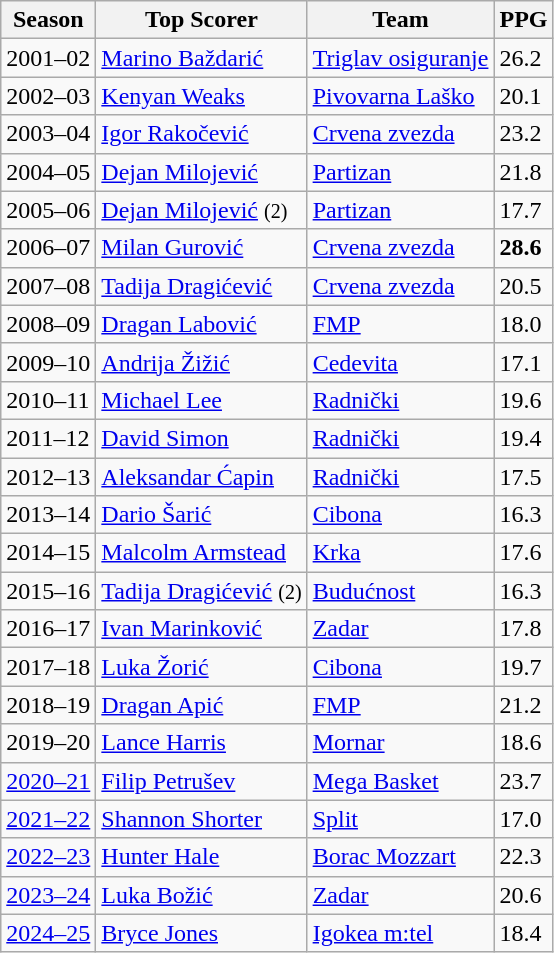<table class="wikitable">
<tr>
<th>Season</th>
<th>Top Scorer</th>
<th>Team</th>
<th>PPG</th>
</tr>
<tr>
<td>2001–02</td>
<td> <a href='#'>Marino Baždarić</a></td>
<td> <a href='#'>Triglav osiguranje</a></td>
<td>26.2</td>
</tr>
<tr>
<td>2002–03</td>
<td> <a href='#'>Kenyan Weaks</a></td>
<td> <a href='#'>Pivovarna Laško</a></td>
<td>20.1</td>
</tr>
<tr>
<td>2003–04</td>
<td> <a href='#'>Igor Rakočević</a></td>
<td> <a href='#'>Crvena zvezda</a></td>
<td>23.2</td>
</tr>
<tr>
<td>2004–05</td>
<td> <a href='#'>Dejan Milojević</a></td>
<td> <a href='#'>Partizan</a></td>
<td>21.8</td>
</tr>
<tr>
<td>2005–06</td>
<td> <a href='#'>Dejan Milojević</a> <small>(2)</small></td>
<td> <a href='#'>Partizan</a></td>
<td>17.7</td>
</tr>
<tr>
<td>2006–07</td>
<td> <a href='#'>Milan Gurović</a></td>
<td> <a href='#'>Crvena zvezda</a></td>
<td><strong>28.6</strong></td>
</tr>
<tr>
<td>2007–08</td>
<td> <a href='#'>Tadija Dragićević</a></td>
<td> <a href='#'>Crvena zvezda</a></td>
<td>20.5</td>
</tr>
<tr>
<td>2008–09</td>
<td> <a href='#'>Dragan Labović</a></td>
<td> <a href='#'>FMP</a></td>
<td>18.0</td>
</tr>
<tr>
<td>2009–10</td>
<td> <a href='#'>Andrija Žižić</a></td>
<td> <a href='#'>Cedevita</a></td>
<td>17.1</td>
</tr>
<tr>
<td>2010–11</td>
<td> <a href='#'>Michael Lee</a></td>
<td> <a href='#'>Radnički</a></td>
<td>19.6</td>
</tr>
<tr>
<td>2011–12</td>
<td> <a href='#'>David Simon</a></td>
<td> <a href='#'>Radnički</a></td>
<td>19.4</td>
</tr>
<tr>
<td>2012–13</td>
<td> <a href='#'>Aleksandar Ćapin</a></td>
<td> <a href='#'>Radnički</a></td>
<td>17.5</td>
</tr>
<tr>
<td>2013–14</td>
<td> <a href='#'>Dario Šarić</a></td>
<td> <a href='#'>Cibona</a></td>
<td>16.3</td>
</tr>
<tr>
<td>2014–15</td>
<td> <a href='#'>Malcolm Armstead</a></td>
<td> <a href='#'>Krka</a></td>
<td>17.6</td>
</tr>
<tr>
<td>2015–16</td>
<td> <a href='#'>Tadija Dragićević</a> <small>(2)</small></td>
<td> <a href='#'>Budućnost</a></td>
<td>16.3</td>
</tr>
<tr>
<td>2016–17</td>
<td> <a href='#'>Ivan Marinković</a></td>
<td> <a href='#'>Zadar</a></td>
<td>17.8</td>
</tr>
<tr>
<td>2017–18</td>
<td> <a href='#'>Luka Žorić</a></td>
<td> <a href='#'>Cibona</a></td>
<td>19.7</td>
</tr>
<tr>
<td>2018–19</td>
<td> <a href='#'>Dragan Apić</a></td>
<td> <a href='#'>FMP</a></td>
<td>21.2</td>
</tr>
<tr>
<td>2019–20</td>
<td> <a href='#'>Lance Harris</a></td>
<td> <a href='#'>Mornar</a></td>
<td>18.6</td>
</tr>
<tr>
<td><a href='#'>2020–21</a></td>
<td> <a href='#'>Filip Petrušev</a></td>
<td> <a href='#'>Mega Basket</a></td>
<td>23.7</td>
</tr>
<tr>
<td><a href='#'>2021–22</a></td>
<td> <a href='#'>Shannon Shorter</a></td>
<td> <a href='#'>Split</a></td>
<td>17.0</td>
</tr>
<tr>
<td><a href='#'>2022–23</a></td>
<td> <a href='#'>Hunter Hale</a></td>
<td> <a href='#'>Borac Mozzart</a></td>
<td>22.3</td>
</tr>
<tr>
<td><a href='#'>2023–24</a></td>
<td> <a href='#'>Luka Božić</a></td>
<td> <a href='#'>Zadar</a></td>
<td>20.6</td>
</tr>
<tr>
<td><a href='#'>2024–25</a></td>
<td> <a href='#'>Bryce Jones</a></td>
<td> <a href='#'>Igokea m:tel</a></td>
<td>18.4</td>
</tr>
</table>
